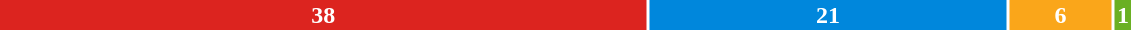<table style="width:60%; text-align:center;">
<tr style="color:white;">
<td style="background:#DC241f; width:57.58%;"><strong>38</strong></td>
<td style="background:#0087DC; width:31.82%;"><strong>21</strong></td>
<td style="background:#FAA61A; width:9.09%;"><strong>6</strong></td>
<td style="background:#6AB023; width:1.52%;"><strong>1</strong></td>
</tr>
<tr>
<td><span></span></td>
<td><span></span></td>
<td><span></span></td>
<td><span></span></td>
</tr>
</table>
